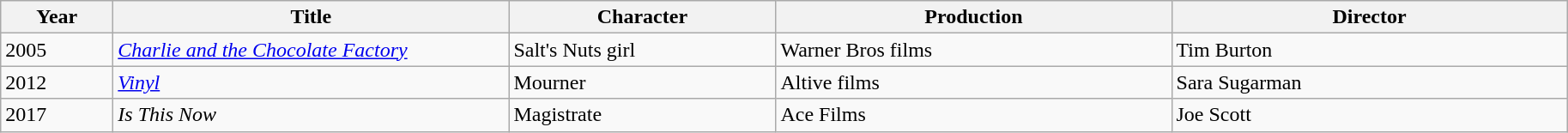<table class="wikitable">
<tr>
<th scope="col" width="80">Year</th>
<th scope="col" width="300">Title</th>
<th scope="col" width="200">Character</th>
<th scope="col" width="300">Production</th>
<th scope="col" width="300">Director</th>
</tr>
<tr>
<td>2005</td>
<td><em><a href='#'>Charlie and the Chocolate Factory</a></em></td>
<td>Salt's Nuts girl</td>
<td>Warner Bros films</td>
<td>Tim Burton</td>
</tr>
<tr>
<td>2012</td>
<td><em><a href='#'>Vinyl</a></em></td>
<td>Mourner</td>
<td>Altive films</td>
<td>Sara Sugarman</td>
</tr>
<tr>
<td>2017</td>
<td><em>Is This Now</em></td>
<td>Magistrate</td>
<td>Ace Films</td>
<td>Joe Scott</td>
</tr>
</table>
